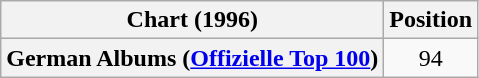<table class="wikitable plainrowheaders">
<tr>
<th>Chart (1996)</th>
<th>Position</th>
</tr>
<tr>
<th scope="row">German Albums (<a href='#'>Offizielle Top 100</a>)</th>
<td style="text-align:center;">94</td>
</tr>
</table>
